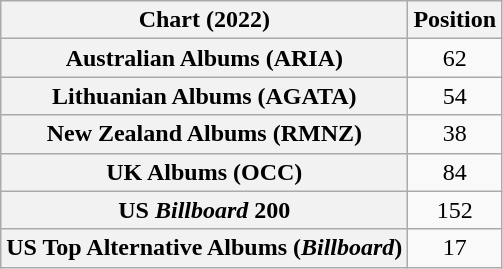<table class="wikitable plainrowheaders sortable" style="text-align:center">
<tr>
<th scope="col">Chart (2022)</th>
<th scope="col">Position</th>
</tr>
<tr>
<th scope="row">Australian Albums (ARIA)</th>
<td>62</td>
</tr>
<tr>
<th scope="row">Lithuanian Albums (AGATA)</th>
<td>54</td>
</tr>
<tr>
<th scope="row">New Zealand Albums (RMNZ)</th>
<td>38</td>
</tr>
<tr>
<th scope="row">UK Albums (OCC)</th>
<td>84</td>
</tr>
<tr>
<th scope="row">US <em>Billboard</em> 200</th>
<td>152</td>
</tr>
<tr>
<th scope="row">US Top Alternative Albums (<em>Billboard</em>)</th>
<td>17</td>
</tr>
</table>
